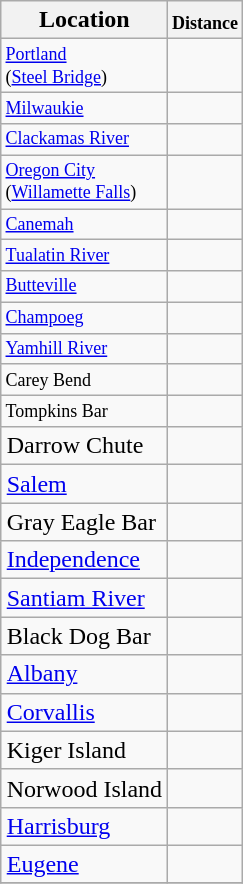<table class="wikitable" style="text-align: center; margin: 1em" align="right" style="font-size:9pt">
<tr>
<th valign="bottom">Location</th>
<th valign="bottom" style="font-size:9pt">Distance</th>
</tr>
<tr>
<td align="left" valign="top" style="font-size:9pt"><a href='#'>Portland</a><br> (<a href='#'>Steel Bridge</a>)</td>
<td align="center" valign="top" style="font-size:9pt"></td>
</tr>
<tr>
<td align="left" valign="top" style="font-size:9pt"><a href='#'>Milwaukie</a></td>
<td align="center" valign="top" style="font-size:9pt"></td>
</tr>
<tr>
<td align="left" valign="top" style="font-size:9pt"><a href='#'>Clackamas River</a></td>
<td align="center" valign="top" style="font-size:9pt"></td>
</tr>
<tr>
<td align="left" valign="top" style="font-size:9pt"><a href='#'>Oregon City</a><br> (<a href='#'>Willamette Falls</a>)</td>
<td align="center" valign="top" style="font-size:9pt"></td>
</tr>
<tr>
<td align="left" valign="top" style="font-size:9pt"><a href='#'>Canemah</a></td>
<td align="center" valign="top" style="font-size:9pt"></td>
</tr>
<tr>
<td align="left" valign="top" style="font-size:9pt"><a href='#'>Tualatin River</a></td>
<td align="center" valign="top" style="font-size:9pt"></td>
</tr>
<tr>
<td align="left" valign="top" style="font-size:9pt"><a href='#'>Butteville</a></td>
<td align="center" valign="top" style="font-size:9pt"></td>
</tr>
<tr>
<td align="left" valign="top" style="font-size:9pt"><a href='#'>Champoeg</a></td>
<td align="center" valign="top" style="font-size:9pt"></td>
</tr>
<tr>
<td align="left" valign="top" style="font-size:9pt"><a href='#'>Yamhill River</a></td>
<td align="center" valign="top" style="font-size:9pt"></td>
</tr>
<tr>
<td align="left" valign="top" style="font-size:9pt">Carey Bend</td>
<td align="center" valign="top"></td>
</tr>
<tr>
<td align="left" valign="top" style="font-size:9pt">Tompkins Bar</td>
<td align="center" valign="top"></td>
</tr>
<tr>
<td align="left" valign="top">Darrow Chute</td>
<td align="center" valign="top"></td>
</tr>
<tr>
<td align="left" valign="top"><a href='#'>Salem</a></td>
<td align="center" valign="top"></td>
</tr>
<tr>
<td align="left" valign="top">Gray Eagle Bar</td>
<td align="center" valign="top"></td>
</tr>
<tr>
<td align="left" valign="top"><a href='#'>Independence</a></td>
<td align="center" valign="top"></td>
</tr>
<tr>
<td align="left" valign="top"><a href='#'>Santiam River</a></td>
<td align="center" valign="top"></td>
</tr>
<tr>
<td align="left" valign="top">Black Dog Bar</td>
<td align="center" valign="top"></td>
</tr>
<tr>
<td align="left" valign="top"><a href='#'>Albany</a></td>
<td align="center" valign="top"></td>
</tr>
<tr>
<td align="left" valign="top"><a href='#'>Corvallis</a></td>
<td align="center" valign="top"></td>
</tr>
<tr>
<td align="left" valign="top">Kiger Island</td>
<td align="center" valign="top"></td>
</tr>
<tr>
<td align="left" valign="top">Norwood Island</td>
<td align="center" valign="top"></td>
</tr>
<tr>
<td align="left" valign="top"><a href='#'>Harrisburg</a></td>
<td align="center" valign="top"></td>
</tr>
<tr>
<td align="left" valign="top"><a href='#'>Eugene</a></td>
<td align="center" valign="top"></td>
</tr>
<tr>
</tr>
</table>
